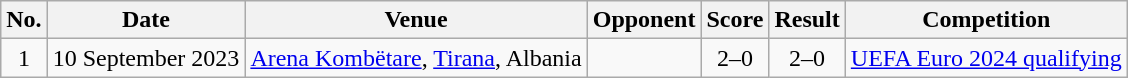<table class="wikitable sortable">
<tr>
<th scope="col">No.</th>
<th scope="col">Date</th>
<th scope="col">Venue</th>
<th scope="col">Opponent</th>
<th scope="col">Score</th>
<th scope="col">Result</th>
<th scope="col">Competition</th>
</tr>
<tr>
<td align=center>1</td>
<td>10 September 2023</td>
<td><a href='#'>Arena Kombëtare</a>, <a href='#'>Tirana</a>, Albania</td>
<td></td>
<td align=center>2–0</td>
<td align=center>2–0</td>
<td><a href='#'>UEFA Euro 2024 qualifying</a></td>
</tr>
</table>
